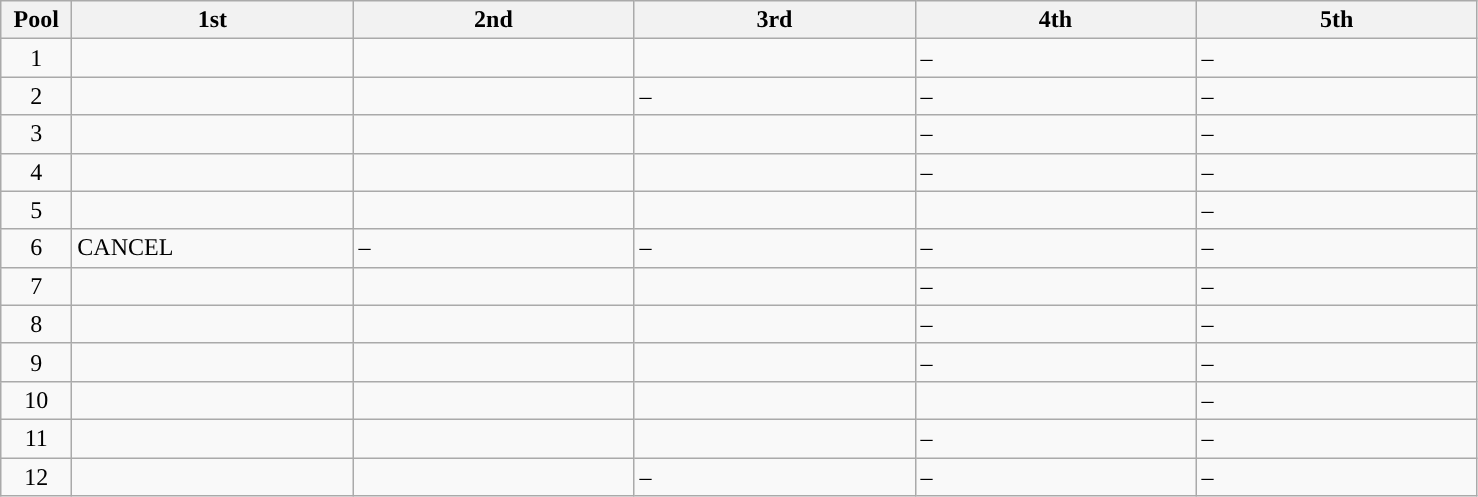<table class="wikitable" style="text-align:left;">
<tr>
<th width=40>Pool</th>
<th width=180>1st</th>
<th width=180>2nd</th>
<th width=180>3rd</th>
<th width=180>4th</th>
<th width=180>5th</th>
</tr>
<tr>
<td style="text-align:center">1</td>
<td></td>
<td></td>
<td></td>
<td>–</td>
<td>–</td>
</tr>
<tr>
<td style="text-align:center">2</td>
<td></td>
<td></td>
<td>–</td>
<td>–</td>
<td>–</td>
</tr>
<tr>
<td style="text-align:center">3</td>
<td></td>
<td></td>
<td></td>
<td>–</td>
<td>–</td>
</tr>
<tr>
<td style="text-align:center">4</td>
<td></td>
<td></td>
<td></td>
<td>–</td>
<td>–</td>
</tr>
<tr>
<td style="text-align:center">5</td>
<td></td>
<td></td>
<td></td>
<td></td>
<td>–</td>
</tr>
<tr>
<td style="text-align:center">6</td>
<td>CANCEL</td>
<td>–</td>
<td>–</td>
<td>–</td>
<td>–</td>
</tr>
<tr>
<td style="text-align:center">7</td>
<td></td>
<td></td>
<td></td>
<td>–</td>
<td>–</td>
</tr>
<tr>
<td style="text-align:center">8</td>
<td></td>
<td></td>
<td></td>
<td>–</td>
<td>–</td>
</tr>
<tr>
<td style="text-align:center">9</td>
<td></td>
<td></td>
<td></td>
<td>–</td>
<td>–</td>
</tr>
<tr>
<td style="text-align:center">10</td>
<td></td>
<td></td>
<td></td>
<td></td>
<td>–</td>
</tr>
<tr>
<td style="text-align:center">11</td>
<td></td>
<td></td>
<td></td>
<td>–</td>
<td>–</td>
</tr>
<tr>
<td style="text-align:center">12</td>
<td></td>
<td></td>
<td>–</td>
<td>–</td>
<td>–</td>
</tr>
</table>
